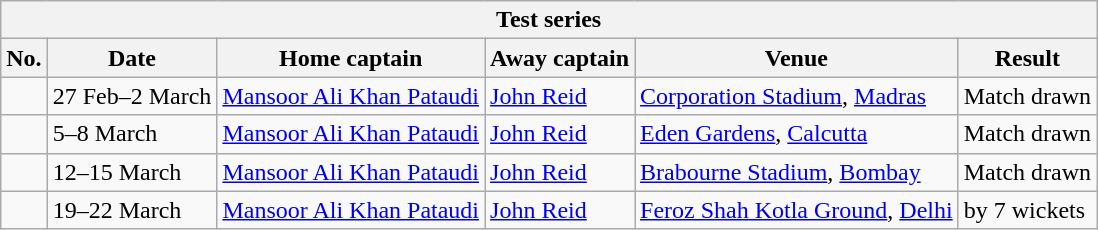<table class="wikitable">
<tr>
<th colspan="9">Test series</th>
</tr>
<tr>
<th>No.</th>
<th>Date</th>
<th>Home captain</th>
<th>Away captain</th>
<th>Venue</th>
<th>Result</th>
</tr>
<tr>
<td></td>
<td>27 Feb–2 March</td>
<td><a href='#'>Mansoor Ali Khan Pataudi</a></td>
<td><a href='#'>John Reid</a></td>
<td><a href='#'>Corporation Stadium</a>, <a href='#'>Madras</a></td>
<td>Match drawn</td>
</tr>
<tr>
<td></td>
<td>5–8 March</td>
<td><a href='#'>Mansoor Ali Khan Pataudi</a></td>
<td><a href='#'>John Reid</a></td>
<td><a href='#'>Eden Gardens</a>, <a href='#'>Calcutta</a></td>
<td>Match drawn</td>
</tr>
<tr>
<td></td>
<td>12–15 March</td>
<td><a href='#'>Mansoor Ali Khan Pataudi</a></td>
<td><a href='#'>John Reid</a></td>
<td><a href='#'>Brabourne Stadium</a>, <a href='#'>Bombay</a></td>
<td>Match drawn</td>
</tr>
<tr>
<td></td>
<td>19–22 March</td>
<td><a href='#'>Mansoor Ali Khan Pataudi</a></td>
<td><a href='#'>John Reid</a></td>
<td><a href='#'>Feroz Shah Kotla Ground</a>, <a href='#'>Delhi</a></td>
<td> by 7 wickets</td>
</tr>
</table>
